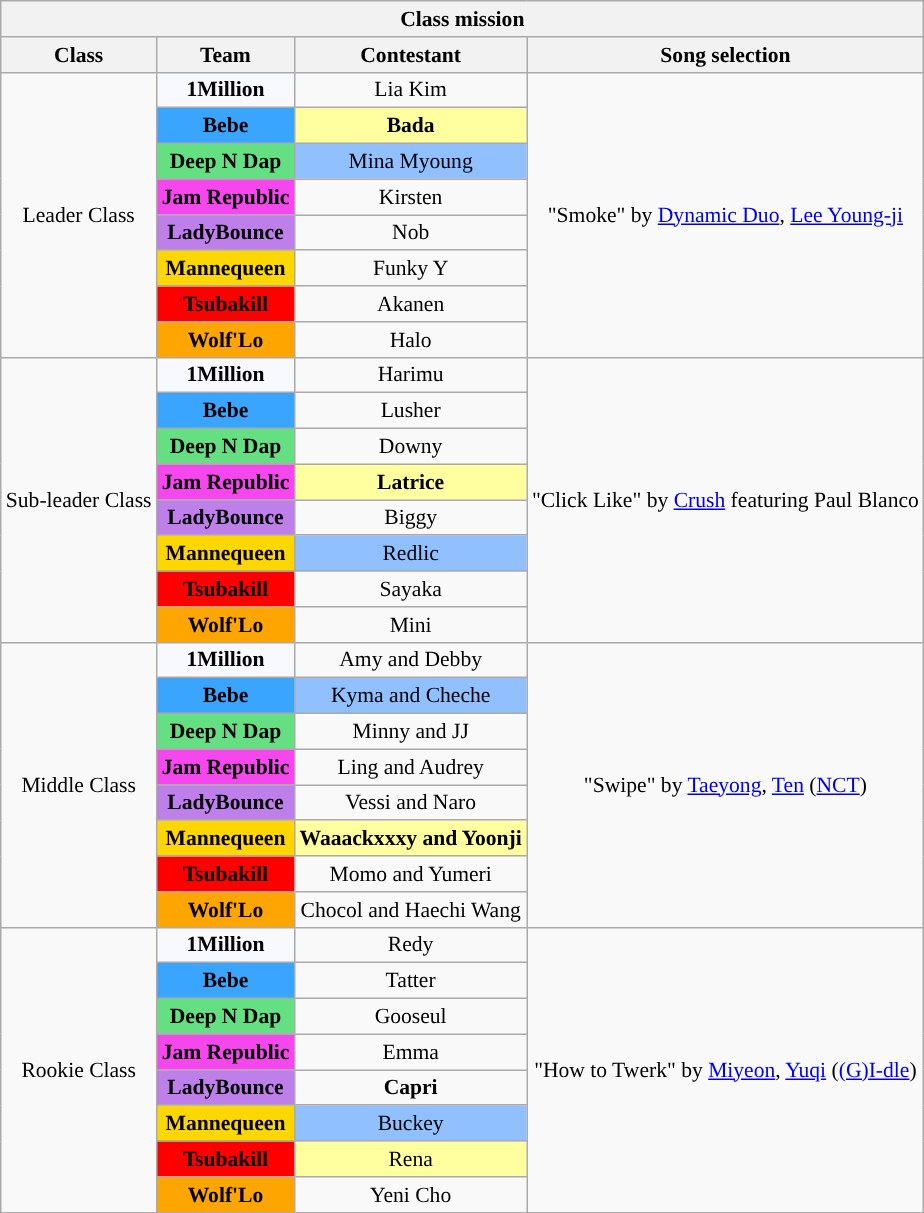<table class="wikitable"  style="text-align:center; font-size:90%">
<tr>
<th colspan="4">Class mission</th>
</tr>
<tr style="background:#f2f2f2;">
<th scope="col">Class</th>
<th scope="col">Team</th>
<th scope="col">Contestant</th>
<th scope="col">Song selection</th>
</tr>
<tr>
<td rowspan="8">Leader Class</td>
<td style="background:#F8F8FF"><strong>1Million</strong></td>
<td>Lia Kim</td>
<td rowspan="8">"Smoke" by <a href='#'>Dynamic Duo</a>, <a href='#'>Lee Young-ji</a></td>
</tr>
<tr>
<td style="background:#3AA5FF"><strong>Bebe</strong></td>
<td style="background:#FFFF9F"><strong>Bada</strong></td>
</tr>
<tr>
<td style="background:#64E082"><strong>Deep N Dap</strong></td>
<td style="background:#90C0FF">Mina Myoung</td>
</tr>
<tr>
<td style="background:#F646EE"><strong>Jam Republic</strong></td>
<td>Kirsten</td>
</tr>
<tr>
<td style="background:#BF7FEB"><strong>LadyBounce</strong></td>
<td>Nob</td>
</tr>
<tr>
<td style="background:gold"><strong>Mannequeen</strong></td>
<td>Funky Y</td>
</tr>
<tr>
<td style="background:red"><strong>Tsubakill</strong></td>
<td>Akanen</td>
</tr>
<tr>
<td style="background:orange"><strong>Wolf'Lo</strong></td>
<td>Halo</td>
</tr>
<tr>
<td rowspan="8">Sub-leader Class</td>
<td style="background:#F8F8FF"><strong>1Million</strong></td>
<td>Harimu</td>
<td rowspan="8">"Click Like" by <a href='#'>Crush</a> featuring Paul Blanco</td>
</tr>
<tr>
<td style="background:#3AA5FF"><strong>Bebe</strong></td>
<td>Lusher</td>
</tr>
<tr>
<td style="background:#64E082"><strong>Deep N Dap</strong></td>
<td>Downy</td>
</tr>
<tr>
<td style="background:#F646EE"><strong>Jam Republic</strong></td>
<td style="background:#FFFF9F"><strong>Latrice</strong></td>
</tr>
<tr>
<td style="background:#BF7FEB"><strong>LadyBounce</strong></td>
<td>Biggy</td>
</tr>
<tr>
<td style="background:gold"><strong>Mannequeen</strong></td>
<td style="background:#90C0FF">Redlic</td>
</tr>
<tr>
<td style="background:red"><strong>Tsubakill</strong></td>
<td>Sayaka</td>
</tr>
<tr>
<td style="background:orange"><strong>Wolf'Lo</strong></td>
<td>Mini</td>
</tr>
<tr>
<td rowspan="8">Middle Class</td>
<td style="background:#F8F8FF"><strong>1Million</strong></td>
<td>Amy and Debby</td>
<td rowspan="8">"Swipe" by <a href='#'>Taeyong</a>, <a href='#'>Ten</a> (<a href='#'>NCT</a>)</td>
</tr>
<tr>
<td style="background:#3AA5FF"><strong>Bebe</strong></td>
<td style="background:#90C0FF">Kyma and Cheche</td>
</tr>
<tr>
<td style="background:#64E082"><strong>Deep N Dap</strong></td>
<td>Minny and JJ</td>
</tr>
<tr>
<td style="background:#F646EE"><strong>Jam Republic</strong></td>
<td>Ling and Audrey</td>
</tr>
<tr>
<td style="background:#BF7FEB"><strong>LadyBounce</strong></td>
<td>Vessi and Naro</td>
</tr>
<tr>
<td style="background:gold"><strong>Mannequeen</strong></td>
<td style="background:#FFFF9F"><strong>Waaackxxxy and Yoonji</strong></td>
</tr>
<tr>
<td style="background:red"><strong>Tsubakill</strong></td>
<td>Momo and Yumeri</td>
</tr>
<tr>
<td style="background:orange"><strong>Wolf'Lo</strong></td>
<td>Chocol and Haechi Wang</td>
</tr>
<tr>
<td rowspan="8">Rookie Class</td>
<td style="background:#F8F8FF"><strong>1Million</strong></td>
<td>Redy</td>
<td rowspan="8">"How to Twerk" by <a href='#'>Miyeon</a>, <a href='#'>Yuqi</a> (<a href='#'>(G)I-dle</a>)</td>
</tr>
<tr>
<td style="background:#3AA5FF"><strong>Bebe</strong></td>
<td>Tatter</td>
</tr>
<tr>
<td style="background:#64E082"><strong>Deep N Dap</strong></td>
<td>Gooseul</td>
</tr>
<tr>
<td style="background:#F646EE"><strong>Jam Republic</strong></td>
<td>Emma</td>
</tr>
<tr>
<td style="background:#BF7FEB"><strong>LadyBounce</strong></td>
<td><strong>Capri</strong></td>
</tr>
<tr>
<td style="background:gold"><strong>Mannequeen</strong></td>
<td style="background:#90C0FF">Buckey</td>
</tr>
<tr>
<td style="background:red"><strong>Tsubakill</strong></td>
<td style="background:#FFFF9F">Rena</td>
</tr>
<tr>
<td style="background:orange"><strong>Wolf'Lo</strong></td>
<td>Yeni Cho</td>
</tr>
<tr>
</tr>
</table>
